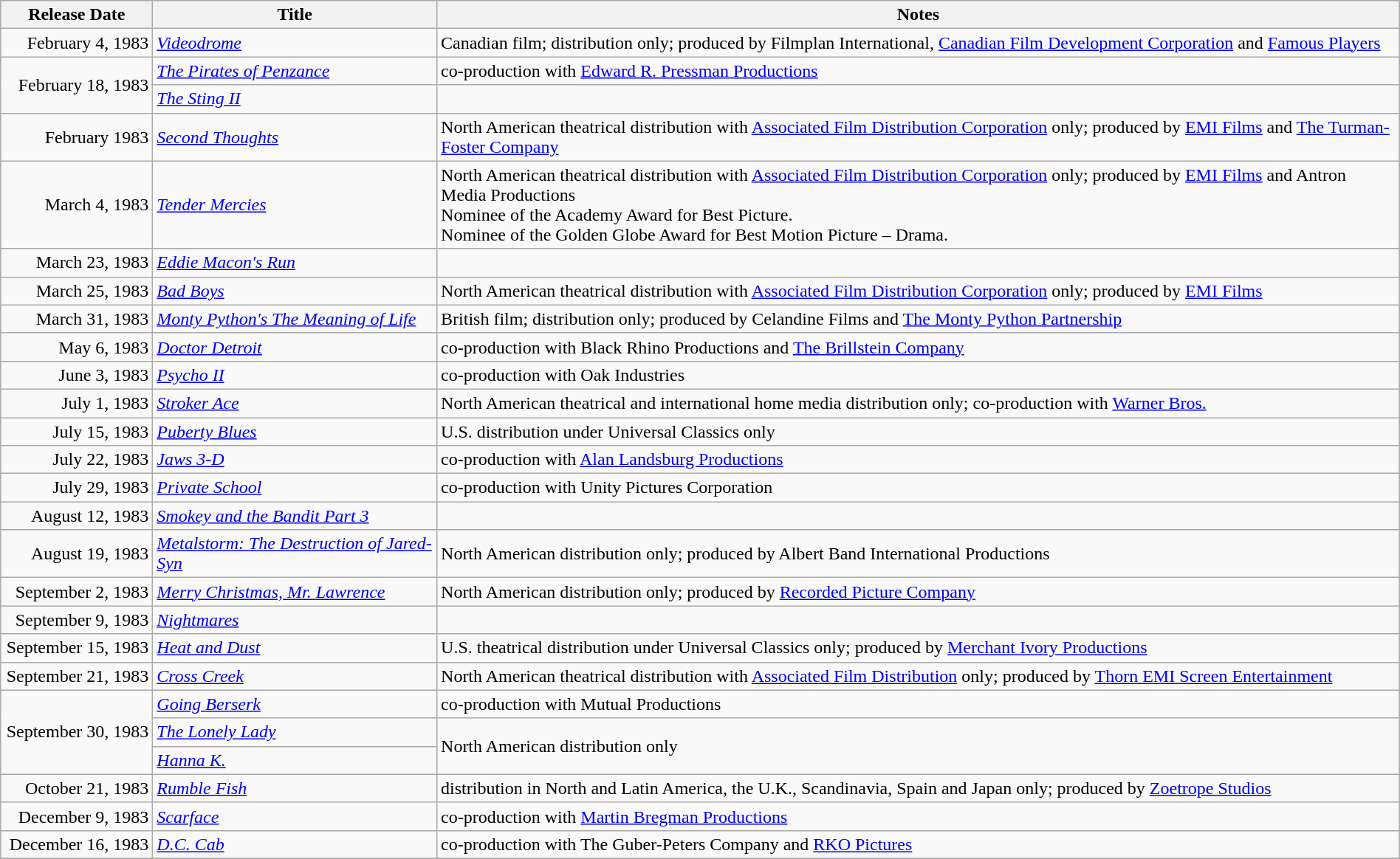<table class="wikitable sortable" style="width:100%;">
<tr>
<th scope="col" style="width:130px;">Release Date</th>
<th>Title</th>
<th>Notes</th>
</tr>
<tr>
<td style="text-align:right;">February 4, 1983</td>
<td><em><a href='#'>Videodrome</a></em></td>
<td>Canadian film; distribution only; produced by Filmplan International, <a href='#'>Canadian Film Development Corporation</a> and <a href='#'>Famous Players</a></td>
</tr>
<tr>
<td style="text-align:right;" rowspan="2">February 18, 1983</td>
<td><em><a href='#'>The Pirates of Penzance</a></em></td>
<td>co-production with <a href='#'>Edward R. Pressman Productions</a></td>
</tr>
<tr>
<td><em><a href='#'>The Sting II</a></em></td>
<td></td>
</tr>
<tr>
<td style="text-align:right;">February 1983</td>
<td><em><a href='#'>Second Thoughts</a></em></td>
<td>North American theatrical distribution with <a href='#'>Associated Film Distribution Corporation</a> only; produced by <a href='#'>EMI Films</a> and <a href='#'>The Turman-Foster Company</a></td>
</tr>
<tr>
<td style="text-align:right;">March 4, 1983</td>
<td><em><a href='#'>Tender Mercies</a></em></td>
<td>North American theatrical distribution with <a href='#'>Associated Film Distribution Corporation</a> only; produced by <a href='#'>EMI Films</a> and Antron Media Productions<br>Nominee of the Academy Award for Best Picture.<br>Nominee of the Golden Globe Award for Best Motion Picture – Drama.</td>
</tr>
<tr>
<td style="text-align:right;">March 23, 1983</td>
<td><em><a href='#'>Eddie Macon's Run</a></em></td>
<td></td>
</tr>
<tr>
<td style="text-align:right;">March 25, 1983</td>
<td><em><a href='#'>Bad Boys</a></em></td>
<td>North American theatrical distribution with <a href='#'>Associated Film Distribution Corporation</a> only; produced by <a href='#'>EMI Films</a></td>
</tr>
<tr>
<td style="text-align:right;">March 31, 1983</td>
<td><em><a href='#'>Monty Python's The Meaning of Life</a></em></td>
<td>British film; distribution only; produced by Celandine Films and <a href='#'>The Monty Python Partnership</a></td>
</tr>
<tr>
<td style="text-align:right;">May 6, 1983</td>
<td><em><a href='#'>Doctor Detroit</a></em></td>
<td>co-production with Black Rhino Productions and <a href='#'>The Brillstein Company</a></td>
</tr>
<tr>
<td style="text-align:right;">June 3, 1983</td>
<td><em><a href='#'>Psycho II</a></em></td>
<td>co-production with Oak Industries</td>
</tr>
<tr>
<td style="text-align:right;">July 1, 1983</td>
<td><em><a href='#'>Stroker Ace</a></em></td>
<td>North American theatrical and international home media distribution only; co-production with <a href='#'>Warner Bros.</a></td>
</tr>
<tr>
<td style="text-align:right;">July 15, 1983</td>
<td><em><a href='#'>Puberty Blues</a></em></td>
<td>U.S. distribution under Universal Classics only</td>
</tr>
<tr>
<td style="text-align:right;">July 22, 1983</td>
<td><em><a href='#'>Jaws 3-D</a></em></td>
<td>co-production with <a href='#'>Alan Landsburg Productions</a></td>
</tr>
<tr>
<td style="text-align:right;">July 29, 1983</td>
<td><em><a href='#'>Private School</a></em></td>
<td>co-production with Unity Pictures Corporation</td>
</tr>
<tr>
<td style="text-align:right;">August 12, 1983</td>
<td><em><a href='#'>Smokey and the Bandit Part 3</a></em></td>
<td></td>
</tr>
<tr>
<td style="text-align:right;">August 19, 1983</td>
<td><em><a href='#'>Metalstorm: The Destruction of Jared-Syn</a></em></td>
<td>North American distribution only; produced by Albert Band International Productions</td>
</tr>
<tr>
<td style="text-align:right;">September 2, 1983</td>
<td><em><a href='#'>Merry Christmas, Mr. Lawrence</a></em></td>
<td>North American distribution only; produced by <a href='#'>Recorded Picture Company</a></td>
</tr>
<tr>
<td style="text-align:right;">September 9, 1983</td>
<td><em><a href='#'>Nightmares</a></em></td>
<td></td>
</tr>
<tr>
<td style="text-align:right;">September 15, 1983</td>
<td><em><a href='#'>Heat and Dust</a></em></td>
<td>U.S. theatrical distribution under Universal Classics only; produced by <a href='#'>Merchant Ivory Productions</a></td>
</tr>
<tr>
<td style="text-align:right;">September 21, 1983</td>
<td><em><a href='#'>Cross Creek</a></em></td>
<td>North American theatrical distribution with <a href='#'>Associated Film Distribution</a> only; produced by <a href='#'>Thorn EMI Screen Entertainment</a></td>
</tr>
<tr>
<td style="text-align:right;" rowspan="3">September 30, 1983</td>
<td><em><a href='#'>Going Berserk</a></em></td>
<td>co-production with Mutual Productions</td>
</tr>
<tr>
<td><em><a href='#'>The Lonely Lady</a></em></td>
<td rowspan="2">North American distribution only</td>
</tr>
<tr>
<td><em><a href='#'>Hanna K.</a></em></td>
</tr>
<tr>
<td style="text-align:right;">October 21, 1983</td>
<td><em><a href='#'>Rumble Fish</a></em></td>
<td>distribution in North and Latin America, the U.K., Scandinavia, Spain and Japan only; produced by <a href='#'>Zoetrope Studios</a></td>
</tr>
<tr>
<td style="text-align:right;">December 9, 1983</td>
<td><em><a href='#'>Scarface</a></em></td>
<td>co-production with <a href='#'>Martin Bregman Productions</a></td>
</tr>
<tr>
<td style="text-align:right;">December 16, 1983</td>
<td><em><a href='#'>D.C. Cab</a></em></td>
<td>co-production with The Guber-Peters Company and <a href='#'>RKO Pictures</a></td>
</tr>
<tr>
</tr>
</table>
